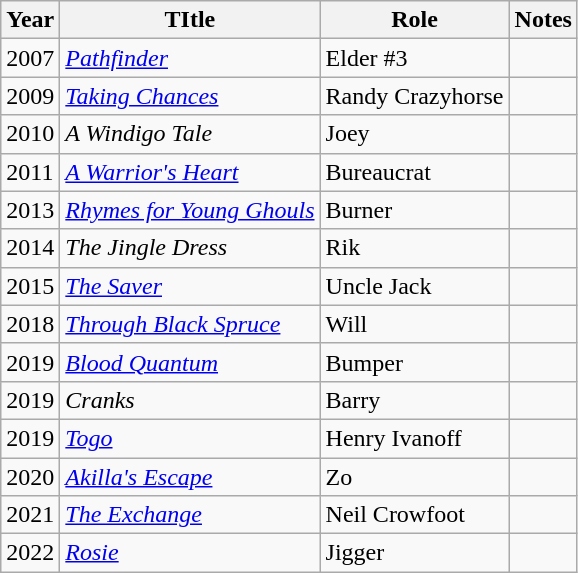<table class="wikitable sortable">
<tr>
<th>Year</th>
<th>TItle</th>
<th>Role</th>
<th>Notes</th>
</tr>
<tr>
<td>2007</td>
<td><a href='#'><em>Pathfinder</em></a></td>
<td>Elder #3</td>
<td></td>
</tr>
<tr>
<td>2009</td>
<td><a href='#'><em>Taking Chances</em></a></td>
<td>Randy Crazyhorse</td>
<td></td>
</tr>
<tr>
<td>2010</td>
<td data-sort-value="Windigo Tale, A"><em>A Windigo Tale</em></td>
<td>Joey</td>
<td></td>
</tr>
<tr>
<td>2011</td>
<td data-sort-value="Warrior's Heart, A"><em><a href='#'>A Warrior's Heart</a></em></td>
<td>Bureaucrat</td>
<td></td>
</tr>
<tr>
<td>2013</td>
<td><em><a href='#'>Rhymes for Young Ghouls</a></em></td>
<td>Burner</td>
<td></td>
</tr>
<tr>
<td>2014</td>
<td data-sort-value="Jingle Dress, The"><em>The Jingle Dress</em></td>
<td>Rik</td>
<td></td>
</tr>
<tr>
<td>2015</td>
<td data-sort-value="Saver, The"><em><a href='#'>The Saver</a></em></td>
<td>Uncle Jack</td>
<td></td>
</tr>
<tr>
<td>2018</td>
<td><a href='#'><em>Through Black Spruce</em></a></td>
<td>Will</td>
<td></td>
</tr>
<tr>
<td>2019</td>
<td><a href='#'><em>Blood Quantum</em></a></td>
<td>Bumper</td>
<td></td>
</tr>
<tr>
<td>2019</td>
<td><em>Cranks</em></td>
<td>Barry</td>
<td></td>
</tr>
<tr>
<td>2019</td>
<td><a href='#'><em>Togo</em></a></td>
<td>Henry Ivanoff</td>
<td></td>
</tr>
<tr>
<td>2020</td>
<td><em><a href='#'>Akilla's Escape</a></em></td>
<td>Zo</td>
<td></td>
</tr>
<tr>
<td>2021</td>
<td data-sort-value="Exchange, The"><a href='#'><em>The Exchange</em></a></td>
<td>Neil Crowfoot</td>
<td></td>
</tr>
<tr>
<td>2022</td>
<td><em><a href='#'>Rosie</a></em></td>
<td>Jigger</td>
</tr>
</table>
